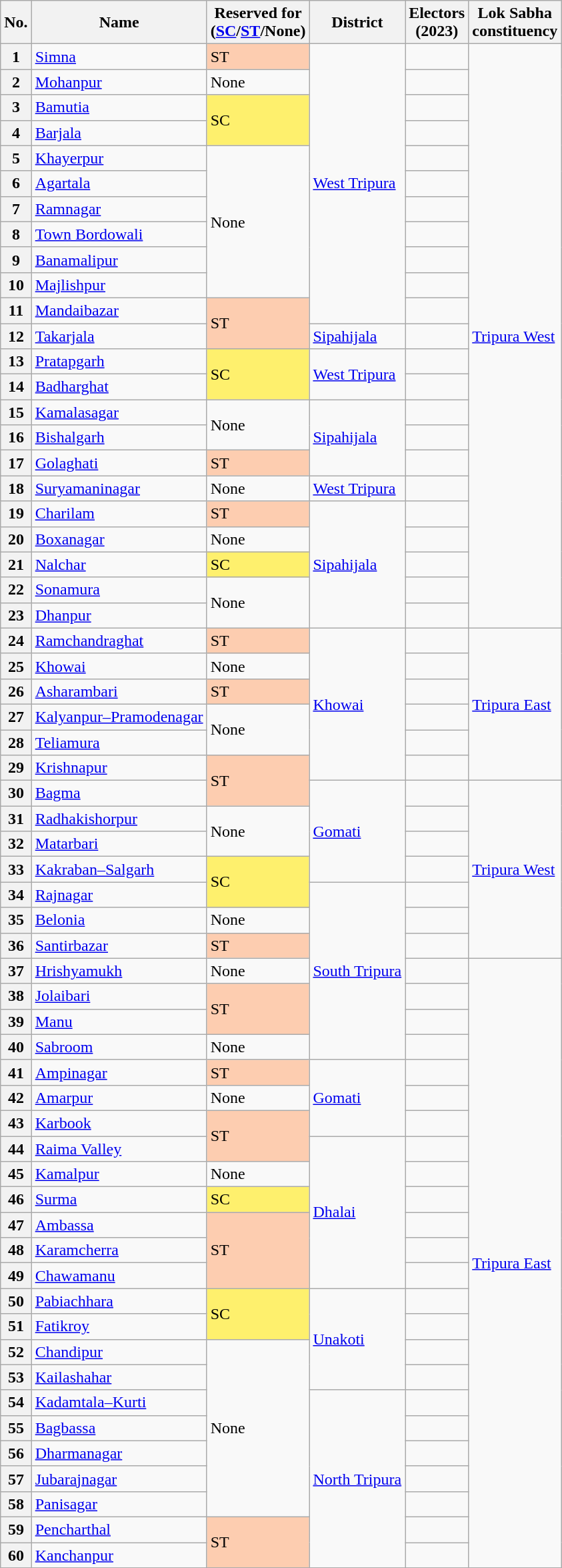<table class="wikitable sortable">
<tr>
<th scope="col">No.</th>
<th scope="col">Name</th>
<th scope="col">Reserved for<br>(<a href='#'>SC</a>/<a href='#'>ST</a>/None)</th>
<th scope="col">District</th>
<th scope="col">Electors<br>(2023)</th>
<th scope="col">Lok Sabha<br>constituency</th>
</tr>
<tr>
<th scope="row">1</th>
<td><a href='#'>Simna</a></td>
<td style="background:#fdcdb0;">ST</td>
<td rowspan=11><a href='#'>West Tripura</a></td>
<td align=right></td>
<td rowspan=23><a href='#'>Tripura West</a></td>
</tr>
<tr>
<th scope="row">2</th>
<td><a href='#'>Mohanpur</a></td>
<td>None</td>
<td align=right></td>
</tr>
<tr>
<th scope="row">3</th>
<td><a href='#'>Bamutia</a></td>
<td style="background:#fef06d;" rowspan=2>SC</td>
<td align=right></td>
</tr>
<tr>
<th scope="row">4</th>
<td><a href='#'>Barjala</a></td>
<td align=right></td>
</tr>
<tr>
<th scope="row">5</th>
<td><a href='#'>Khayerpur</a></td>
<td rowspan=6>None</td>
<td align=right></td>
</tr>
<tr>
<th scope="row">6</th>
<td><a href='#'>Agartala</a></td>
<td align=right></td>
</tr>
<tr>
<th scope="row">7</th>
<td><a href='#'>Ramnagar</a></td>
<td align=right></td>
</tr>
<tr>
<th scope="row">8</th>
<td><a href='#'>Town Bordowali</a></td>
<td align=right></td>
</tr>
<tr>
<th scope="row">9</th>
<td><a href='#'>Banamalipur</a></td>
<td align=right></td>
</tr>
<tr>
<th scope="row">10</th>
<td><a href='#'>Majlishpur</a></td>
<td align=right></td>
</tr>
<tr>
<th scope="row">11</th>
<td><a href='#'>Mandaibazar</a></td>
<td style="background:#fdcdb0;" rowspan=2>ST</td>
<td align=right></td>
</tr>
<tr>
<th scope="row">12</th>
<td><a href='#'>Takarjala</a></td>
<td><a href='#'>Sipahijala</a></td>
<td align=right></td>
</tr>
<tr>
<th scope="row">13</th>
<td><a href='#'>Pratapgarh</a></td>
<td style="background:#fef06d;" rowspan=2>SC</td>
<td rowspan=2><a href='#'>West Tripura</a></td>
<td align=right></td>
</tr>
<tr>
<th scope="row">14</th>
<td><a href='#'>Badharghat</a></td>
<td align=right></td>
</tr>
<tr>
<th scope="row">15</th>
<td><a href='#'>Kamalasagar</a></td>
<td rowspan=2>None</td>
<td rowspan=3><a href='#'>Sipahijala</a></td>
<td align=right></td>
</tr>
<tr>
<th scope="row">16</th>
<td><a href='#'>Bishalgarh</a></td>
<td align=right></td>
</tr>
<tr>
<th scope="row">17</th>
<td><a href='#'>Golaghati</a></td>
<td style="background:#fdcdb0;">ST</td>
<td align=right></td>
</tr>
<tr>
<th scope="row">18</th>
<td><a href='#'>Suryamaninagar</a></td>
<td>None</td>
<td><a href='#'>West Tripura</a></td>
<td align=right></td>
</tr>
<tr>
<th scope="row">19</th>
<td><a href='#'>Charilam</a></td>
<td style="background:#fdcdb0;">ST</td>
<td rowspan=5><a href='#'>Sipahijala</a></td>
<td align=right></td>
</tr>
<tr>
<th scope="row">20</th>
<td><a href='#'>Boxanagar</a></td>
<td>None</td>
<td align=right></td>
</tr>
<tr>
<th scope="row">21</th>
<td><a href='#'>Nalchar</a></td>
<td style="background:#fef06d;">SC</td>
<td align=right></td>
</tr>
<tr>
<th scope="row">22</th>
<td><a href='#'>Sonamura</a></td>
<td rowspan=2>None</td>
<td align=right></td>
</tr>
<tr>
<th scope="row">23</th>
<td><a href='#'>Dhanpur</a></td>
<td align=right></td>
</tr>
<tr>
<th scope="row">24</th>
<td><a href='#'>Ramchandraghat</a></td>
<td style="background:#fdcdb0;">ST</td>
<td rowspan=6><a href='#'>Khowai</a></td>
<td align=right></td>
<td rowspan=6><a href='#'>Tripura East</a></td>
</tr>
<tr>
<th scope="row">25</th>
<td><a href='#'>Khowai</a></td>
<td>None</td>
<td align=right></td>
</tr>
<tr>
<th scope="row">26</th>
<td><a href='#'>Asharambari</a></td>
<td style="background:#fdcdb0;">ST</td>
<td align=right></td>
</tr>
<tr>
<th scope="row">27</th>
<td><a href='#'>Kalyanpur–Pramodenagar</a></td>
<td rowspan=2>None</td>
<td align=right></td>
</tr>
<tr>
<th scope="row">28</th>
<td><a href='#'>Teliamura</a></td>
<td align=right></td>
</tr>
<tr>
<th scope="row">29</th>
<td><a href='#'>Krishnapur</a></td>
<td style="background:#fdcdb0;" rowspan=2>ST</td>
<td align=right></td>
</tr>
<tr>
<th scope="row">30</th>
<td><a href='#'>Bagma</a></td>
<td rowspan=4><a href='#'>Gomati</a></td>
<td align=right></td>
<td rowspan=7><a href='#'>Tripura West</a></td>
</tr>
<tr>
<th scope="row">31</th>
<td><a href='#'>Radhakishorpur</a></td>
<td rowspan=2>None</td>
<td align=right></td>
</tr>
<tr>
<th scope="row">32</th>
<td><a href='#'>Matarbari</a></td>
<td align=right></td>
</tr>
<tr>
<th scope="row">33</th>
<td><a href='#'>Kakraban–Salgarh</a></td>
<td style="background:#fef06d;" rowspan=2>SC</td>
<td align=right></td>
</tr>
<tr>
<th scope="row">34</th>
<td><a href='#'>Rajnagar</a></td>
<td rowspan=7><a href='#'>South Tripura</a></td>
<td align=right></td>
</tr>
<tr>
<th scope="row">35</th>
<td><a href='#'>Belonia</a></td>
<td>None</td>
<td align=right></td>
</tr>
<tr>
<th scope="row">36</th>
<td><a href='#'>Santirbazar</a></td>
<td style="background:#fdcdb0;">ST</td>
<td align=right></td>
</tr>
<tr>
<th scope="row">37</th>
<td><a href='#'>Hrishyamukh</a></td>
<td>None</td>
<td align=right></td>
<td rowspan=24><a href='#'>Tripura East</a></td>
</tr>
<tr>
<th scope="row">38</th>
<td><a href='#'>Jolaibari</a></td>
<td style="background:#fdcdb0;" rowspan=2>ST</td>
<td align=right></td>
</tr>
<tr>
<th scope="row">39</th>
<td><a href='#'>Manu</a></td>
<td align=right></td>
</tr>
<tr>
<th scope="row">40</th>
<td><a href='#'>Sabroom</a></td>
<td>None</td>
<td align=right></td>
</tr>
<tr>
<th scope="row">41</th>
<td><a href='#'>Ampinagar</a></td>
<td style="background:#fdcdb0;">ST</td>
<td rowspan=3><a href='#'>Gomati</a></td>
<td align=right></td>
</tr>
<tr>
<th scope="row">42</th>
<td><a href='#'>Amarpur</a></td>
<td>None</td>
<td align=right></td>
</tr>
<tr>
<th scope="row">43</th>
<td><a href='#'>Karbook</a></td>
<td style="background:#fdcdb0;" rowspan=2>ST</td>
<td align=right></td>
</tr>
<tr>
<th scope="row">44</th>
<td><a href='#'>Raima Valley</a></td>
<td rowspan=6><a href='#'>Dhalai</a></td>
<td align=right></td>
</tr>
<tr>
<th scope="row">45</th>
<td><a href='#'>Kamalpur</a></td>
<td>None</td>
<td align=right></td>
</tr>
<tr>
<th scope="row">46</th>
<td><a href='#'>Surma</a></td>
<td style="background:#fef06d;">SC</td>
<td align=right></td>
</tr>
<tr>
<th scope="row">47</th>
<td><a href='#'>Ambassa</a></td>
<td style="background:#fdcdb0;" rowspan=3>ST</td>
<td align=right></td>
</tr>
<tr>
<th scope="row">48</th>
<td><a href='#'>Karamcherra</a></td>
<td align=right></td>
</tr>
<tr>
<th scope="row">49</th>
<td><a href='#'>Chawamanu</a></td>
<td align=right></td>
</tr>
<tr>
<th scope="row">50</th>
<td><a href='#'>Pabiachhara</a></td>
<td style="background:#fef06d;" rowspan=2>SC</td>
<td rowspan=4><a href='#'>Unakoti</a></td>
<td align=right></td>
</tr>
<tr>
<th scope="row">51</th>
<td><a href='#'>Fatikroy</a></td>
<td align=right></td>
</tr>
<tr>
<th scope="row">52</th>
<td><a href='#'>Chandipur</a></td>
<td rowspan=7>None</td>
<td align=right></td>
</tr>
<tr>
<th scope="row">53</th>
<td><a href='#'>Kailashahar</a></td>
<td align=right></td>
</tr>
<tr>
<th scope="row">54</th>
<td><a href='#'>Kadamtala–Kurti</a></td>
<td rowspan=7><a href='#'>North Tripura</a></td>
<td align=right></td>
</tr>
<tr>
<th scope="row">55</th>
<td><a href='#'>Bagbassa</a></td>
<td align=right></td>
</tr>
<tr>
<th scope="row">56</th>
<td><a href='#'>Dharmanagar</a></td>
<td align=right></td>
</tr>
<tr>
<th scope="row">57</th>
<td><a href='#'>Jubarajnagar</a></td>
<td align=right></td>
</tr>
<tr>
<th scope="row">58</th>
<td><a href='#'>Panisagar</a></td>
<td align=right></td>
</tr>
<tr>
<th scope="row">59</th>
<td><a href='#'>Pencharthal</a></td>
<td style="background:#fdcdb0;" rowspan=2>ST</td>
<td align=right></td>
</tr>
<tr>
<th scope="row">60</th>
<td><a href='#'>Kanchanpur</a></td>
<td align=right></td>
</tr>
<tr>
</tr>
</table>
